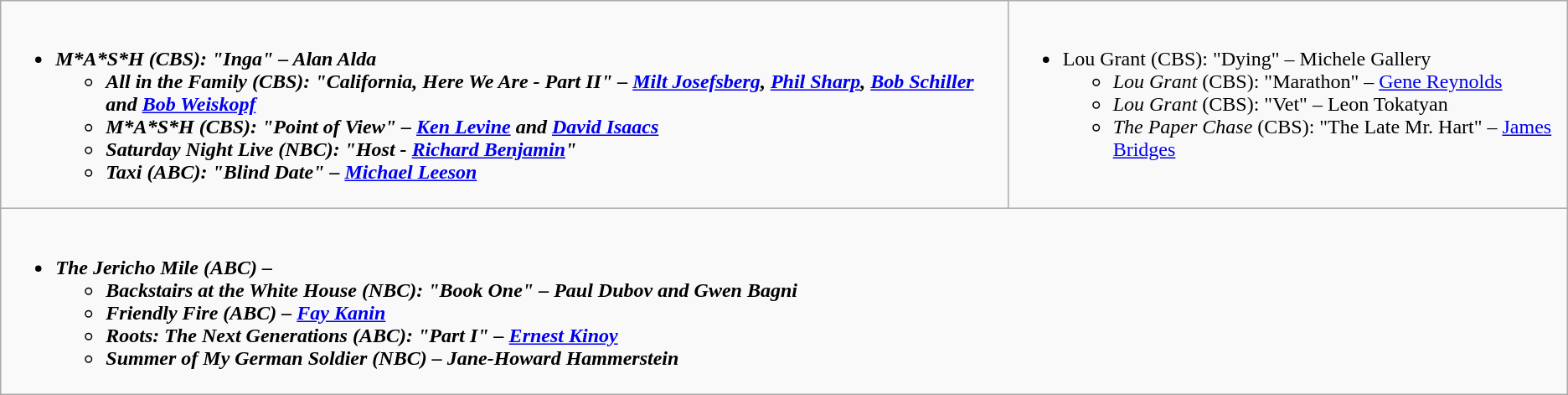<table class="wikitable">
<tr>
<td style="vertical-align:top;"><br><ul><li><strong><em>M*A*S*H<em> (CBS): "Inga" – Alan Alda<strong><ul><li></em>All in the Family<em> (CBS): "California, Here We Are - Part II" – <a href='#'>Milt Josefsberg</a>, <a href='#'>Phil Sharp</a>, <a href='#'>Bob Schiller</a> and <a href='#'>Bob Weiskopf</a></li><li></em>M*A*S*H<em> (CBS): "Point of View" – <a href='#'>Ken Levine</a> and <a href='#'>David Isaacs</a></li><li></em>Saturday Night Live<em> (NBC): "Host - <a href='#'>Richard Benjamin</a>"</li><li></em>Taxi<em> (ABC): "Blind Date" – <a href='#'>Michael Leeson</a></li></ul></li></ul></td>
<td style="vertical-align:top;"><br><ul><li></em></strong>Lou Grant</em> (CBS): "Dying" – Michele Gallery</strong><ul><li><em>Lou Grant</em> (CBS): "Marathon" – <a href='#'>Gene Reynolds</a></li><li><em>Lou Grant</em> (CBS): "Vet" – Leon Tokatyan</li><li><em>The Paper Chase</em> (CBS): "The Late Mr. Hart" – <a href='#'>James Bridges</a></li></ul></li></ul></td>
</tr>
<tr>
<td style="vertical-align:top;" colspan="2"><br><ul><li><strong><em>The Jericho Mile<em> (ABC) – <strong><ul><li></em>Backstairs at the White House<em> (NBC): "Book One" – Paul Dubov and Gwen Bagni</li><li></em>Friendly Fire<em> (ABC) – <a href='#'>Fay Kanin</a></li><li></em>Roots: The Next Generations<em> (ABC): "Part I" – <a href='#'>Ernest Kinoy</a></li><li></em>Summer of My German Soldier<em> (NBC) – Jane-Howard Hammerstein</li></ul></li></ul></td>
</tr>
</table>
